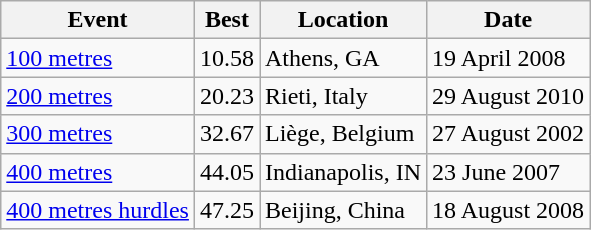<table class="wikitable">
<tr>
<th>Event</th>
<th>Best</th>
<th>Location</th>
<th>Date</th>
</tr>
<tr>
<td><a href='#'>100 metres</a></td>
<td>10.58</td>
<td>Athens, GA</td>
<td>19 April 2008</td>
</tr>
<tr>
<td><a href='#'>200 metres</a></td>
<td>20.23</td>
<td>Rieti, Italy</td>
<td>29 August 2010</td>
</tr>
<tr>
<td><a href='#'>300 metres</a></td>
<td>32.67</td>
<td>Liège, Belgium</td>
<td>27 August 2002</td>
</tr>
<tr>
<td><a href='#'>400 metres</a></td>
<td>44.05</td>
<td>Indianapolis, IN</td>
<td>23 June 2007</td>
</tr>
<tr>
<td><a href='#'>400 metres hurdles</a></td>
<td>47.25</td>
<td>Beijing, China</td>
<td>18 August 2008</td>
</tr>
</table>
